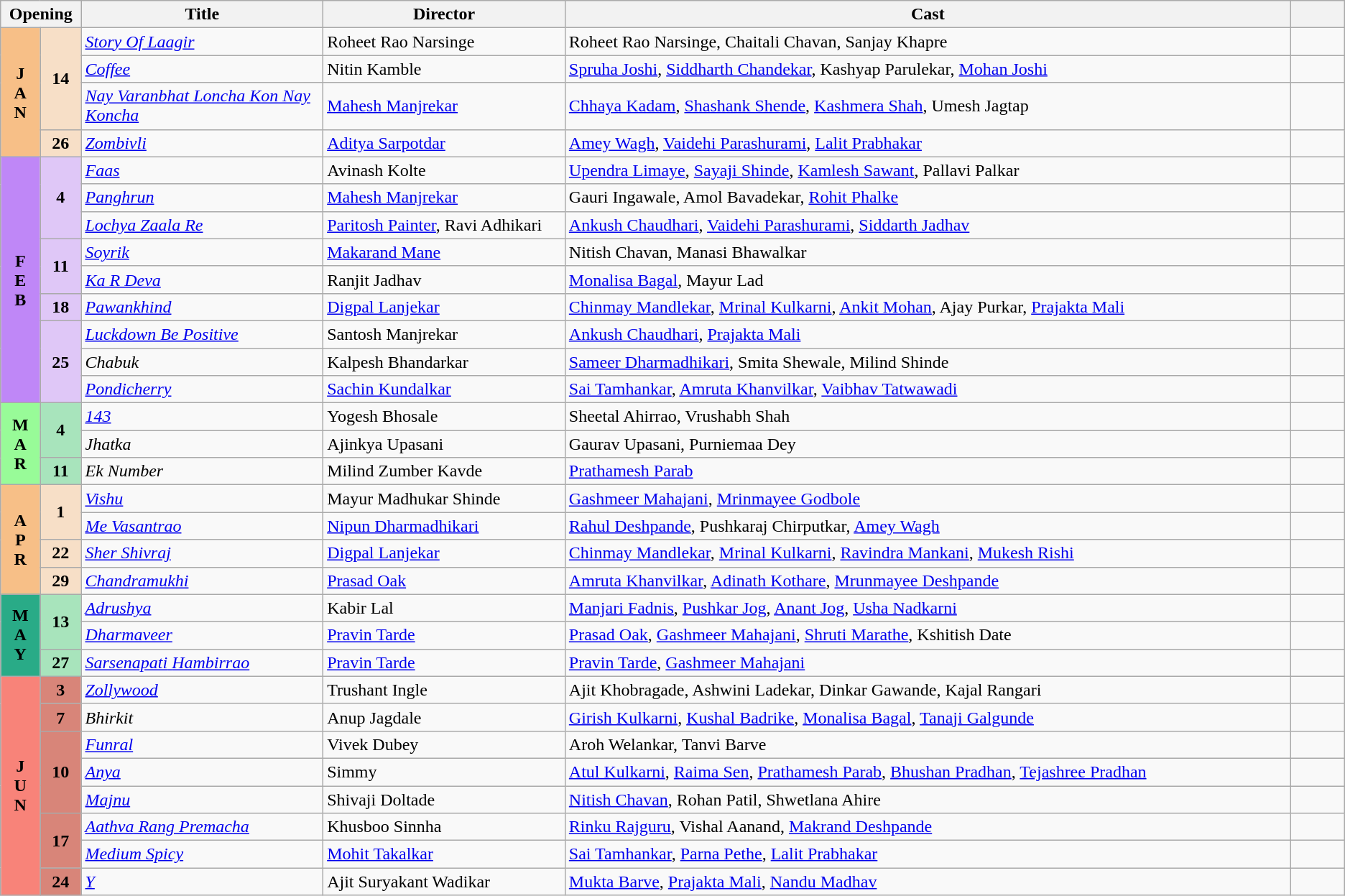<table class="wikitable sortable">
<tr>
<th colspan="2" style="width:6%">Opening</th>
<th style="width:18%">Title</th>
<th style="width:18%">Director</th>
<th>Cast</th>
<th style="width:4%;"></th>
</tr>
<tr>
<th rowspan="4" style="text-align:center; background:#f7bf87; text color:#000;">J<br>A<br>N</th>
<td rowspan="3" style="text-align:center; background:#f7dfc7"><strong>14</strong></td>
<td><em><a href='#'>Story Of Laagir</a></em></td>
<td>Roheet Rao Narsinge</td>
<td>Roheet Rao Narsinge, Chaitali Chavan, Sanjay Khapre</td>
<td></td>
</tr>
<tr>
<td><em><a href='#'>Coffee</a></em></td>
<td>Nitin Kamble</td>
<td><a href='#'>Spruha Joshi</a>, <a href='#'>Siddharth Chandekar</a>, Kashyap Parulekar, <a href='#'>Mohan Joshi</a></td>
<td></td>
</tr>
<tr>
<td><em><a href='#'>Nay Varanbhat Loncha Kon Nay Koncha</a></em></td>
<td><a href='#'>Mahesh Manjrekar</a></td>
<td><a href='#'>Chhaya Kadam</a>, <a href='#'>Shashank Shende</a>, <a href='#'>Kashmera Shah</a>, Umesh Jagtap</td>
<td></td>
</tr>
<tr>
<td rowspan="1" style="text-align:center; background:#f7dfc7"><strong>26</strong></td>
<td><em><a href='#'>Zombivli</a></em></td>
<td><a href='#'>Aditya Sarpotdar</a></td>
<td><a href='#'>Amey Wagh</a>, <a href='#'>Vaidehi Parashurami</a>, <a href='#'>Lalit Prabhakar</a></td>
<td></td>
</tr>
<tr>
<th rowspan="9" style="text-align:center; background:#bf87f7; textcolor:#000;">F<br>E<br>B</th>
<td rowspan="3" style="text-align:center; background:#dfc7f7"><strong>4</strong></td>
<td><em><a href='#'>Faas</a></em></td>
<td>Avinash Kolte</td>
<td><a href='#'>Upendra Limaye</a>, <a href='#'>Sayaji Shinde</a>, <a href='#'>Kamlesh Sawant</a>, Pallavi Palkar</td>
<td></td>
</tr>
<tr>
<td><em><a href='#'>Panghrun</a></em></td>
<td><a href='#'>Mahesh Manjrekar</a></td>
<td>Gauri Ingawale, Amol Bavadekar, <a href='#'>Rohit Phalke</a></td>
<td></td>
</tr>
<tr>
<td><em><a href='#'>Lochya Zaala Re</a></em></td>
<td><a href='#'>Paritosh Painter</a>, Ravi Adhikari</td>
<td><a href='#'>Ankush Chaudhari</a>, <a href='#'>Vaidehi Parashurami</a>, <a href='#'>Siddarth Jadhav</a></td>
<td></td>
</tr>
<tr>
<td rowspan="2" style="text-align:center; background:#dfc7f7"><strong>11</strong></td>
<td><em><a href='#'>Soyrik</a></em></td>
<td><a href='#'>Makarand Mane</a></td>
<td>Nitish Chavan, Manasi Bhawalkar</td>
<td></td>
</tr>
<tr>
<td><em><a href='#'>Ka R Deva</a></em></td>
<td>Ranjit Jadhav</td>
<td><a href='#'>Monalisa Bagal</a>, Mayur Lad</td>
<td></td>
</tr>
<tr>
<td rowspan="1" style="text-align:center; background:#dfc7f7"><strong>18</strong></td>
<td><em><a href='#'>Pawankhind</a></em></td>
<td><a href='#'>Digpal Lanjekar</a></td>
<td><a href='#'>Chinmay Mandlekar</a>, <a href='#'>Mrinal Kulkarni</a>, <a href='#'>Ankit Mohan</a>, Ajay Purkar, <a href='#'>Prajakta Mali</a></td>
<td></td>
</tr>
<tr>
<td rowspan="3" style="text-align:center; background:#dfc7f7"><strong>25</strong></td>
<td><em><a href='#'>Luckdown Be Positive</a></em></td>
<td>Santosh Manjrekar</td>
<td><a href='#'>Ankush Chaudhari</a>, <a href='#'>Prajakta Mali</a></td>
<td></td>
</tr>
<tr>
<td><em>Chabuk</em></td>
<td>Kalpesh Bhandarkar</td>
<td><a href='#'>Sameer Dharmadhikari</a>, Smita Shewale, Milind Shinde</td>
<td></td>
</tr>
<tr>
<td><em><a href='#'>Pondicherry</a></em></td>
<td><a href='#'>Sachin Kundalkar</a></td>
<td><a href='#'>Sai Tamhankar</a>, <a href='#'>Amruta Khanvilkar</a>, <a href='#'>Vaibhav Tatwawadi</a></td>
<td></td>
</tr>
<tr>
<th rowspan="3" style="text-align:center; background:#98fb98; textcolor:#000;"><strong>M<br>A<br>R</strong></th>
<td rowspan="2" style="text-align:center; background:#a8e4bc;"><strong>4</strong></td>
<td><em><a href='#'>143</a></em></td>
<td>Yogesh Bhosale</td>
<td>Sheetal Ahirrao, Vrushabh Shah</td>
<td></td>
</tr>
<tr>
<td><em>Jhatka</em></td>
<td>Ajinkya Upasani</td>
<td>Gaurav Upasani, Purniemaa Dey</td>
<td></td>
</tr>
<tr>
<td rowspan="1" style="text-align:center; background:#a8e4bc;"><strong>11</strong></td>
<td><em>Ek Number</em></td>
<td>Milind Zumber Kavde</td>
<td><a href='#'>Prathamesh Parab</a></td>
<td></td>
</tr>
<tr>
<th rowspan="4" style="text-align:center; background:#f7bf87; text color:#000;">A<br>P<br>R</th>
<td rowspan="2" style="text-align:center; background:#f7dfc7"><strong>1</strong></td>
<td><em><a href='#'>Vishu</a></em></td>
<td>Mayur Madhukar Shinde</td>
<td><a href='#'>Gashmeer Mahajani</a>, <a href='#'>Mrinmayee Godbole</a></td>
<td></td>
</tr>
<tr>
<td><em><a href='#'>Me Vasantrao</a></em></td>
<td><a href='#'>Nipun Dharmadhikari</a></td>
<td><a href='#'>Rahul Deshpande</a>, Pushkaraj Chirputkar, <a href='#'>Amey Wagh</a></td>
<td></td>
</tr>
<tr>
<td style="text-align:center; background:#f7dfc7"><strong>22</strong></td>
<td><em><a href='#'>Sher Shivraj</a></em></td>
<td><a href='#'>Digpal Lanjekar</a></td>
<td><a href='#'>Chinmay Mandlekar</a>, <a href='#'>Mrinal Kulkarni</a>, <a href='#'>Ravindra Mankani</a>, <a href='#'>Mukesh Rishi</a></td>
<td></td>
</tr>
<tr>
<td style="text-align:center; background:#f7dfc7"><strong>29</strong></td>
<td><em><a href='#'>Chandramukhi</a></em></td>
<td><a href='#'>Prasad Oak</a></td>
<td><a href='#'>Amruta Khanvilkar</a>, <a href='#'>Adinath Kothare</a>, <a href='#'>Mrunmayee Deshpande</a></td>
<td></td>
</tr>
<tr>
<th rowspan="3" style="text-align:center; background:#29AB87; textcolor:#000;">M<br>A<br>Y</th>
<td rowspan="2" style="text-align:center; background:#a8e4bc"><strong>13</strong></td>
<td><em><a href='#'>Adrushya</a></em></td>
<td>Kabir Lal</td>
<td><a href='#'>Manjari Fadnis</a>, <a href='#'>Pushkar Jog</a>, <a href='#'>Anant Jog</a>, <a href='#'>Usha Nadkarni</a></td>
<td><br></td>
</tr>
<tr>
<td><em><a href='#'>Dharmaveer</a></em></td>
<td><a href='#'>Pravin Tarde</a></td>
<td><a href='#'>Prasad Oak</a>, <a href='#'>Gashmeer Mahajani</a>, <a href='#'>Shruti Marathe</a>, Kshitish Date</td>
<td></td>
</tr>
<tr>
<td style="text-align:center; background:#a8e4bc"><strong>27</strong></td>
<td><a href='#'><em>Sarsenapati</em> <em>Hambirrao</em></a></td>
<td><a href='#'>Pravin Tarde</a></td>
<td><a href='#'>Pravin Tarde</a>, <a href='#'>Gashmeer Mahajani</a></td>
<td></td>
</tr>
<tr>
<th rowspan="8" style="text-align:center;  background:#F88379; textcolor:#000;"><strong>J<br>U<br>N</strong></th>
<td rowspan="1" style="text-align:center;background:#D88579;textcolor:#000;"><strong>3</strong></td>
<td><em><a href='#'>Zollywood</a></em></td>
<td>Trushant Ingle</td>
<td>Ajit Khobragade, Ashwini Ladekar, Dinkar Gawande, Kajal Rangari</td>
<td></td>
</tr>
<tr>
<td rowspan="1" style="text-align:center;background:#D88579;textcolor:#000;"><strong>7</strong></td>
<td><em>Bhirkit</em></td>
<td>Anup Jagdale</td>
<td><a href='#'>Girish Kulkarni</a>, <a href='#'>Kushal Badrike</a>, <a href='#'>Monalisa Bagal</a>, <a href='#'>Tanaji Galgunde</a></td>
<td></td>
</tr>
<tr>
<td rowspan="3" style="text-align:center;background:#D88579;"><strong>10</strong></td>
<td><em><a href='#'>Funral</a></em></td>
<td>Vivek Dubey</td>
<td>Aroh Welankar, Tanvi Barve</td>
<td></td>
</tr>
<tr>
<td><em><a href='#'>Anya</a></em></td>
<td>Simmy</td>
<td><a href='#'>Atul Kulkarni</a>, <a href='#'>Raima Sen</a>, <a href='#'>Prathamesh Parab</a>, <a href='#'>Bhushan Pradhan</a>, <a href='#'>Tejashree Pradhan</a></td>
<td></td>
</tr>
<tr>
<td><em><a href='#'>Majnu</a></em></td>
<td>Shivaji Doltade</td>
<td><a href='#'>Nitish Chavan</a>, Rohan Patil, Shwetlana Ahire</td>
<td></td>
</tr>
<tr>
<td rowspan="2" style="text-align:center;background:#D88579;"><strong>17</strong></td>
<td><em><a href='#'>Aathva Rang Premacha</a></em></td>
<td>Khusboo Sinnha</td>
<td><a href='#'>Rinku Rajguru</a>, Vishal Aanand, <a href='#'>Makrand Deshpande</a></td>
<td></td>
</tr>
<tr>
<td><em><a href='#'>Medium Spicy</a></em></td>
<td><a href='#'>Mohit Takalkar</a></td>
<td><a href='#'>Sai Tamhankar</a>, <a href='#'>Parna Pethe</a>, <a href='#'>Lalit Prabhakar</a></td>
<td></td>
</tr>
<tr>
<td style="text-align:center;background:#D88579;"><strong>24</strong></td>
<td><em><a href='#'>Y</a></em></td>
<td>Ajit Suryakant Wadikar</td>
<td><a href='#'>Mukta Barve</a>, <a href='#'>Prajakta Mali</a>, <a href='#'>Nandu Madhav</a></td>
<td></td>
</tr>
</table>
